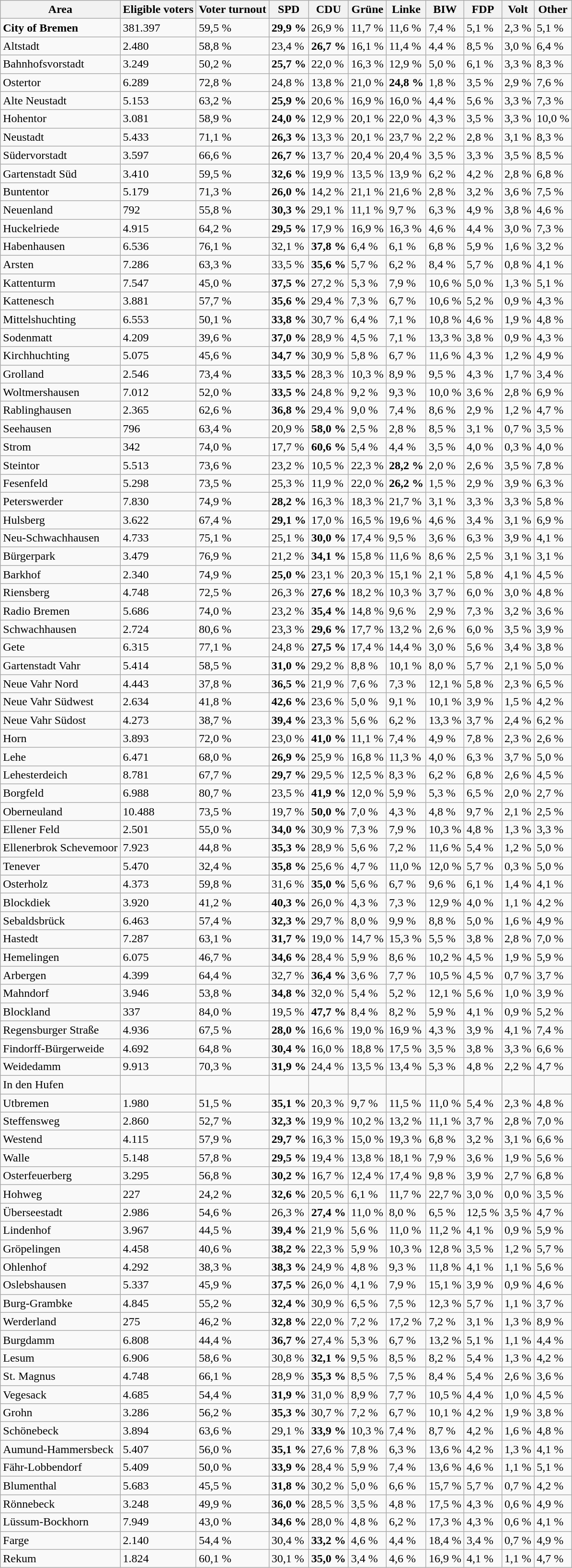<table class="wikitable sortable">
<tr>
<th>Area</th>
<th>Eligible voters</th>
<th>Voter turnout</th>
<th>SPD</th>
<th>CDU</th>
<th>Grüne</th>
<th>Linke</th>
<th>BIW</th>
<th>FDP</th>
<th>Volt</th>
<th>Other</th>
</tr>
<tr>
<td><strong>City of Bremen</strong></td>
<td>381.397</td>
<td>59,5 %</td>
<td><strong>29,9 %</strong></td>
<td>26,9 %</td>
<td>11,7 %</td>
<td>11,6 %</td>
<td>7,4 %</td>
<td>5,1 %</td>
<td>2,3 %</td>
<td>5,1 %</td>
</tr>
<tr>
<td>Altstadt</td>
<td>2.480</td>
<td>58,8 %</td>
<td>23,4 %</td>
<td><strong>26,7 %</strong></td>
<td>16,1 %</td>
<td>11,4 %</td>
<td>4,4 %</td>
<td>8,5 %</td>
<td>3,0 %</td>
<td>6,4 %</td>
</tr>
<tr>
<td>Bahnhofsvorstadt</td>
<td>3.249</td>
<td>50,2 %</td>
<td><strong>25,7 %</strong></td>
<td>22,0 %</td>
<td>16,3 %</td>
<td>12,9 %</td>
<td>5,0 %</td>
<td>6,1 %</td>
<td>3,3 %</td>
<td>8,3 %</td>
</tr>
<tr>
<td>Ostertor</td>
<td>6.289</td>
<td>72,8 %</td>
<td>24,8 %</td>
<td>13,8 %</td>
<td>21,0 %</td>
<td><strong>24,8 %</strong></td>
<td>1,8 %</td>
<td>3,5 %</td>
<td>2,9 %</td>
<td>7,6 %</td>
</tr>
<tr>
<td>Alte Neustadt</td>
<td>5.153</td>
<td>63,2 %</td>
<td><strong>25,9 %</strong></td>
<td>20,6 %</td>
<td>16,9 %</td>
<td>16,0 %</td>
<td>4,4 %</td>
<td>5,6 %</td>
<td>3,3 %</td>
<td>7,3 %</td>
</tr>
<tr>
<td>Hohentor</td>
<td>3.081</td>
<td>58,9 %</td>
<td><strong>24,0 %</strong></td>
<td>12,9 %</td>
<td>20,1 %</td>
<td>22,0 %</td>
<td>4,3 %</td>
<td>3,5 %</td>
<td>3,3 %</td>
<td>10,0 %</td>
</tr>
<tr>
<td>Neustadt</td>
<td>5.433</td>
<td>71,1 %</td>
<td><strong>26,3 %</strong></td>
<td>13,3 %</td>
<td>20,1 %</td>
<td>23,7 %</td>
<td>2,2 %</td>
<td>2,8 %</td>
<td>3,1 %</td>
<td>8,3 %</td>
</tr>
<tr>
<td>Südervorstadt</td>
<td>3.597</td>
<td>66,6 %</td>
<td><strong>26,7 %</strong></td>
<td>13,7 %</td>
<td>20,4 %</td>
<td>20,4 %</td>
<td>3,5 %</td>
<td>3,3 %</td>
<td>3,5 %</td>
<td>8,5 %</td>
</tr>
<tr>
<td>Gartenstadt Süd</td>
<td>3.410</td>
<td>59,5 %</td>
<td><strong>32,6 %</strong></td>
<td>19,9 %</td>
<td>13,5 %</td>
<td>13,9 %</td>
<td>6,2 %</td>
<td>4,2 %</td>
<td>2,8 %</td>
<td>6,8 %</td>
</tr>
<tr>
<td>Buntentor</td>
<td>5.179</td>
<td>71,3 %</td>
<td><strong>26,0 %</strong></td>
<td>14,2 %</td>
<td>21,1 %</td>
<td>21,6 %</td>
<td>2,8 %</td>
<td>3,2 %</td>
<td>3,6 %</td>
<td>7,5 %</td>
</tr>
<tr>
<td>Neuenland</td>
<td>792</td>
<td>55,8 %</td>
<td><strong>30,3 %</strong></td>
<td>29,1 %</td>
<td>11,1 %</td>
<td>9,7 %</td>
<td>6,3 %</td>
<td>4,9 %</td>
<td>3,8 %</td>
<td>4,6 %</td>
</tr>
<tr>
<td>Huckelriede</td>
<td>4.915</td>
<td>64,2 %</td>
<td><strong>29,5 %</strong></td>
<td>17,9 %</td>
<td>16,9 %</td>
<td>16,3 %</td>
<td>4,6 %</td>
<td>4,4 %</td>
<td>3,0 %</td>
<td>7,3 %</td>
</tr>
<tr>
<td>Habenhausen</td>
<td>6.536</td>
<td>76,1 %</td>
<td>32,1 %</td>
<td><strong>37,8 %</strong></td>
<td>6,4 %</td>
<td>6,1 %</td>
<td>6,8 %</td>
<td>5,9 %</td>
<td>1,6 %</td>
<td>3,2 %</td>
</tr>
<tr>
<td>Arsten</td>
<td>7.286</td>
<td>63,3 %</td>
<td>33,5 %</td>
<td><strong>35,6 %</strong></td>
<td>5,7 %</td>
<td>6,2 %</td>
<td>8,4 %</td>
<td>5,7 %</td>
<td>0,8 %</td>
<td>4,1 %</td>
</tr>
<tr>
<td>Kattenturm</td>
<td>7.547</td>
<td>45,0 %</td>
<td><strong>37,5 %</strong></td>
<td>27,2 %</td>
<td>5,3 %</td>
<td>7,9 %</td>
<td>10,6 %</td>
<td>5,0 %</td>
<td>1,3 %</td>
<td>5,1 %</td>
</tr>
<tr>
<td>Kattenesch</td>
<td>3.881</td>
<td>57,7 %</td>
<td><strong>35,6 %</strong></td>
<td>29,4 %</td>
<td>7,3 %</td>
<td>6,7 %</td>
<td>10,6 %</td>
<td>5,2 %</td>
<td>0,9 %</td>
<td>4,3 %</td>
</tr>
<tr>
<td>Mittelshuchting</td>
<td>6.553</td>
<td>50,1 %</td>
<td><strong>33,8 %</strong></td>
<td>30,7 %</td>
<td>6,4 %</td>
<td>7,1 %</td>
<td>10,8 %</td>
<td>4,6 %</td>
<td>1,9 %</td>
<td>4,8 %</td>
</tr>
<tr>
<td>Sodenmatt</td>
<td>4.209</td>
<td>39,6 %</td>
<td><strong>37,0 %</strong></td>
<td>28,9 %</td>
<td>4,5 %</td>
<td>7,1 %</td>
<td>13,3 %</td>
<td>3,8 %</td>
<td>0,9 %</td>
<td>4,3 %</td>
</tr>
<tr>
<td>Kirchhuchting</td>
<td>5.075</td>
<td>45,6 %</td>
<td><strong>34,7 %</strong></td>
<td>30,9 %</td>
<td>5,8 %</td>
<td>6,7 %</td>
<td>11,6 %</td>
<td>4,3 %</td>
<td>1,2 %</td>
<td>4,9 %</td>
</tr>
<tr>
<td>Grolland</td>
<td>2.546</td>
<td>73,4 %</td>
<td><strong>33,5 %</strong></td>
<td>28,3 %</td>
<td>10,3 %</td>
<td>8,9 %</td>
<td>9,5 %</td>
<td>4,3 %</td>
<td>1,7 %</td>
<td>3,4 %</td>
</tr>
<tr>
<td>Woltmershausen</td>
<td>7.012</td>
<td>52,0 %</td>
<td><strong>33,5 %</strong></td>
<td>24,8 %</td>
<td>9,2 %</td>
<td>9,3 %</td>
<td>10,0 %</td>
<td>3,6 %</td>
<td>2,8 %</td>
<td>6,9 %</td>
</tr>
<tr>
<td>Rablinghausen</td>
<td>2.365</td>
<td>62,6 %</td>
<td><strong>36,8 %</strong></td>
<td>29,4 %</td>
<td>9,0 %</td>
<td>7,4 %</td>
<td>8,6 %</td>
<td>2,9 %</td>
<td>1,2 %</td>
<td>4,7 %</td>
</tr>
<tr>
<td>Seehausen</td>
<td>796</td>
<td>63,4 %</td>
<td>20,9 %</td>
<td><strong>58,0 %</strong></td>
<td>2,5 %</td>
<td>2,8 %</td>
<td>8,5 %</td>
<td>3,1 %</td>
<td>0,7 %</td>
<td>3,5 %</td>
</tr>
<tr>
<td>Strom</td>
<td>342</td>
<td>74,0 %</td>
<td>17,7 %</td>
<td><strong>60,6 %</strong></td>
<td>5,4 %</td>
<td>4,4 %</td>
<td>3,5 %</td>
<td>4,0 %</td>
<td>0,3 %</td>
<td>4,0 %</td>
</tr>
<tr>
<td>Steintor</td>
<td>5.513</td>
<td>73,6 %</td>
<td>23,2 %</td>
<td>10,5 %</td>
<td>22,3 %</td>
<td><strong>28,2 %</strong></td>
<td>2,0 %</td>
<td>2,6 %</td>
<td>3,5 %</td>
<td>7,8 %</td>
</tr>
<tr>
<td>Fesenfeld</td>
<td>5.298</td>
<td>73,5 %</td>
<td>25,3 %</td>
<td>11,9 %</td>
<td>22,0 %</td>
<td><strong>26,2 %</strong></td>
<td>1,5 %</td>
<td>2,9 %</td>
<td>3,9 %</td>
<td>6,3 %</td>
</tr>
<tr>
<td>Peterswerder</td>
<td>7.830</td>
<td>74,9 %</td>
<td><strong>28,2 %</strong></td>
<td>16,3 %</td>
<td>18,3 %</td>
<td>21,7 %</td>
<td>3,1 %</td>
<td>3,3 %</td>
<td>3,3 %</td>
<td>5,8 %</td>
</tr>
<tr>
<td>Hulsberg</td>
<td>3.622</td>
<td>67,4 %</td>
<td><strong>29,1 %</strong></td>
<td>17,0 %</td>
<td>16,5 %</td>
<td>19,6 %</td>
<td>4,6 %</td>
<td>3,4 %</td>
<td>3,1 %</td>
<td>6,9 %</td>
</tr>
<tr>
<td>Neu-Schwachhausen</td>
<td>4.733</td>
<td>75,1 %</td>
<td>25,1 %</td>
<td><strong>30,0 %</strong></td>
<td>17,4 %</td>
<td>9,5 %</td>
<td>3,6 %</td>
<td>6,3 %</td>
<td>3,9 %</td>
<td>4,1 %</td>
</tr>
<tr>
<td>Bürgerpark</td>
<td>3.479</td>
<td>76,9 %</td>
<td>21,2 %</td>
<td><strong>34,1 %</strong></td>
<td>15,8 %</td>
<td>11,6 %</td>
<td>8,6 %</td>
<td>2,5 %</td>
<td>3,1 %</td>
<td>3,1 %</td>
</tr>
<tr>
<td>Barkhof</td>
<td>2.340</td>
<td>74,9 %</td>
<td><strong>25,0 %</strong></td>
<td>23,1 %</td>
<td>20,3 %</td>
<td>15,1 %</td>
<td>2,1 %</td>
<td>5,8 %</td>
<td>4,1 %</td>
<td>4,5 %</td>
</tr>
<tr>
<td>Riensberg</td>
<td>4.748</td>
<td>72,5 %</td>
<td>26,3 %</td>
<td><strong>27,6 %</strong></td>
<td>18,2 %</td>
<td>10,3 %</td>
<td>3,7 %</td>
<td>6,0 %</td>
<td>3,0 %</td>
<td>4,8 %</td>
</tr>
<tr>
<td>Radio Bremen</td>
<td>5.686</td>
<td>74,0 %</td>
<td>23,2 %</td>
<td><strong>35,4 %</strong></td>
<td>14,8 %</td>
<td>9,6 %</td>
<td>2,9 %</td>
<td>7,3 %</td>
<td>3,2 %</td>
<td>3,6 %</td>
</tr>
<tr>
<td>Schwachhausen</td>
<td>2.724</td>
<td>80,6 %</td>
<td>23,3 %</td>
<td><strong>29,6 %</strong></td>
<td>17,7 %</td>
<td>13,2 %</td>
<td>2,6 %</td>
<td>6,0 %</td>
<td>3,5 %</td>
<td>3,9 %</td>
</tr>
<tr>
<td>Gete</td>
<td>6.315</td>
<td>77,1 %</td>
<td>24,8 %</td>
<td><strong>27,5 %</strong></td>
<td>17,4 %</td>
<td>14,4 %</td>
<td>3,0 %</td>
<td>5,6 %</td>
<td>3,4 %</td>
<td>3,8 %</td>
</tr>
<tr>
<td>Gartenstadt Vahr</td>
<td>5.414</td>
<td>58,5 %</td>
<td><strong>31,0 %</strong></td>
<td>29,2 %</td>
<td>8,8 %</td>
<td>10,1 %</td>
<td>8,0 %</td>
<td>5,7 %</td>
<td>2,1 %</td>
<td>5,0 %</td>
</tr>
<tr>
<td>Neue Vahr Nord</td>
<td>4.443</td>
<td>37,8 %</td>
<td><strong>36,5 %</strong></td>
<td>21,9 %</td>
<td>7,6 %</td>
<td>7,3 %</td>
<td>12,1 %</td>
<td>5,8 %</td>
<td>2,3 %</td>
<td>6,5 %</td>
</tr>
<tr>
<td>Neue Vahr Südwest</td>
<td>2.634</td>
<td>41,8 %</td>
<td><strong>42,6 %</strong></td>
<td>23,6 %</td>
<td>5,0 %</td>
<td>9,1 %</td>
<td>10,1 %</td>
<td>3,9 %</td>
<td>1,5 %</td>
<td>4,2 %</td>
</tr>
<tr>
<td>Neue Vahr Südost</td>
<td>4.273</td>
<td>38,7 %</td>
<td><strong>39,4 %</strong></td>
<td>23,3 %</td>
<td>5,6 %</td>
<td>6,2 %</td>
<td>13,3 %</td>
<td>3,7 %</td>
<td>2,4 %</td>
<td>6,2 %</td>
</tr>
<tr>
<td>Horn</td>
<td>3.893</td>
<td>72,0 %</td>
<td>23,0 %</td>
<td><strong>41,0 %</strong></td>
<td>11,1 %</td>
<td>7,4 %</td>
<td>4,9 %</td>
<td>7,8 %</td>
<td>2,3 %</td>
<td>2,6 %</td>
</tr>
<tr>
<td>Lehe</td>
<td>6.471</td>
<td>68,0 %</td>
<td><strong>26,9 %</strong></td>
<td>25,9 %</td>
<td>16,8 %</td>
<td>11,3 %</td>
<td>4,0 %</td>
<td>6,3 %</td>
<td>3,7 %</td>
<td>5,0 %</td>
</tr>
<tr>
<td>Lehesterdeich</td>
<td>8.781</td>
<td>67,7 %</td>
<td><strong>29,7 %</strong></td>
<td>29,5 %</td>
<td>12,5 %</td>
<td>8,3 %</td>
<td>6,2 %</td>
<td>6,8 %</td>
<td>2,6 %</td>
<td>4,5 %</td>
</tr>
<tr>
<td>Borgfeld</td>
<td>6.988</td>
<td>80,7 %</td>
<td>23,5 %</td>
<td><strong>41,9 %</strong></td>
<td>12,0 %</td>
<td>5,9 %</td>
<td>5,3 %</td>
<td>6,5 %</td>
<td>2,0 %</td>
<td>2,7 %</td>
</tr>
<tr>
<td>Oberneuland</td>
<td>10.488</td>
<td>73,5 %</td>
<td>19,7 %</td>
<td><strong>50,0 %</strong></td>
<td>7,0 %</td>
<td>4,3 %</td>
<td>4,8 %</td>
<td>9,7 %</td>
<td>2,1 %</td>
<td>2,5 %</td>
</tr>
<tr>
<td>Ellener Feld</td>
<td>2.501</td>
<td>55,0 %</td>
<td><strong>34,0 %</strong></td>
<td>30,9 %</td>
<td>7,3 %</td>
<td>7,9 %</td>
<td>10,3 %</td>
<td>4,8 %</td>
<td>1,3 %</td>
<td>3,3 %</td>
</tr>
<tr>
<td>Ellenerbrok Schevemoor</td>
<td>7.923</td>
<td>44,8 %</td>
<td><strong>35,3 %</strong></td>
<td>28,9 %</td>
<td>5,6 %</td>
<td>7,2 %</td>
<td>11,6 %</td>
<td>5,4 %</td>
<td>1,2 %</td>
<td>5,0 %</td>
</tr>
<tr>
<td>Tenever</td>
<td>5.470</td>
<td>32,4 %</td>
<td><strong>35,8 %</strong></td>
<td>25,6 %</td>
<td>4,7 %</td>
<td>11,0 %</td>
<td>12,0 %</td>
<td>5,7 %</td>
<td>0,3 %</td>
<td>5,0 %</td>
</tr>
<tr>
<td>Osterholz</td>
<td>4.373</td>
<td>59,8 %</td>
<td>31,6 %</td>
<td><strong>35,0 %</strong></td>
<td>5,6 %</td>
<td>6,7 %</td>
<td>9,6 %</td>
<td>6,1 %</td>
<td>1,4 %</td>
<td>4,1 %</td>
</tr>
<tr>
<td>Blockdiek</td>
<td>3.920</td>
<td>41,2 %</td>
<td><strong>40,3 %</strong></td>
<td>26,0 %</td>
<td>4,3 %</td>
<td>7,3 %</td>
<td>12,9 %</td>
<td>4,0 %</td>
<td>1,1 %</td>
<td>4,2 %</td>
</tr>
<tr>
<td>Sebaldsbrück</td>
<td>6.463</td>
<td>57,4 %</td>
<td><strong>32,3 %</strong></td>
<td>29,7 %</td>
<td>8,0 %</td>
<td>9,9 %</td>
<td>8,8 %</td>
<td>5,0 %</td>
<td>1,6 %</td>
<td>4,9 %</td>
</tr>
<tr>
<td>Hastedt</td>
<td>7.287</td>
<td>63,1 %</td>
<td><strong>31,7 %</strong></td>
<td>19,0 %</td>
<td>14,7 %</td>
<td>15,3 %</td>
<td>5,5 %</td>
<td>3,8 %</td>
<td>2,8 %</td>
<td>7,0 %</td>
</tr>
<tr>
<td>Hemelingen</td>
<td>6.075</td>
<td>46,7 %</td>
<td><strong>34,6 %</strong></td>
<td>28,4 %</td>
<td>5,9 %</td>
<td>8,6 %</td>
<td>10,2 %</td>
<td>4,5 %</td>
<td>1,9 %</td>
<td>5,9 %</td>
</tr>
<tr>
<td>Arbergen</td>
<td>4.399</td>
<td>64,4 %</td>
<td>32,7 %</td>
<td><strong>36,4 %</strong></td>
<td>3,6 %</td>
<td>7,7 %</td>
<td>10,5 %</td>
<td>4,5 %</td>
<td>0,7 %</td>
<td>3,7 %</td>
</tr>
<tr>
<td>Mahndorf</td>
<td>3.946</td>
<td>53,8 %</td>
<td><strong>34,8 %</strong></td>
<td>32,0 %</td>
<td>5,4 %</td>
<td>5,2 %</td>
<td>12,1 %</td>
<td>5,6 %</td>
<td>1,0 %</td>
<td>3,9 %</td>
</tr>
<tr>
<td>Blockland</td>
<td>337</td>
<td>84,0 %</td>
<td>19,5 %</td>
<td><strong>47,7 %</strong></td>
<td>8,4 %</td>
<td>8,2 %</td>
<td>5,9 %</td>
<td>4,1 %</td>
<td>0,9 %</td>
<td>5,2 %</td>
</tr>
<tr>
<td>Regensburger Straße</td>
<td>4.936</td>
<td>67,5 %</td>
<td><strong>28,0 %</strong></td>
<td>16,6 %</td>
<td>19,0 %</td>
<td>16,9 %</td>
<td>4,3 %</td>
<td>3,9 %</td>
<td>4,1 %</td>
<td>7,4 %</td>
</tr>
<tr>
<td>Findorff-Bürgerweide</td>
<td>4.692</td>
<td>64,8 %</td>
<td><strong>30,4 %</strong></td>
<td>16,0 %</td>
<td>18,8 %</td>
<td>17,5 %</td>
<td>3,5 %</td>
<td>3,8 %</td>
<td>3,3 %</td>
<td>6,6 %</td>
</tr>
<tr>
<td>Weidedamm</td>
<td>9.913</td>
<td>70,3 %</td>
<td><strong>31,9 %</strong></td>
<td>24,4 %</td>
<td>13,5 %</td>
<td>13,4 %</td>
<td>5,3 %</td>
<td>4,8 %</td>
<td>2,2 %</td>
<td>4,7 %</td>
</tr>
<tr>
<td>In den Hufen</td>
<td></td>
<td></td>
<td></td>
<td></td>
<td></td>
<td></td>
<td></td>
<td></td>
<td></td>
<td></td>
</tr>
<tr>
<td>Utbremen</td>
<td>1.980</td>
<td>51,5 %</td>
<td><strong>35,1 %</strong></td>
<td>20,3 %</td>
<td>9,7 %</td>
<td>11,5 %</td>
<td>11,0 %</td>
<td>5,4 %</td>
<td>2,3 %</td>
<td>4,8 %</td>
</tr>
<tr>
<td>Steffensweg</td>
<td>2.860</td>
<td>52,7 %</td>
<td><strong>32,3 %</strong></td>
<td>19,9 %</td>
<td>10,2 %</td>
<td>13,2 %</td>
<td>11,1 %</td>
<td>3,7 %</td>
<td>2,8 %</td>
<td>7,0 %</td>
</tr>
<tr>
<td>Westend</td>
<td>4.115</td>
<td>57,9 %</td>
<td><strong>29,7 %</strong></td>
<td>16,3 %</td>
<td>15,0 %</td>
<td>19,3 %</td>
<td>6,8 %</td>
<td>3,2 %</td>
<td>3,1 %</td>
<td>6,6 %</td>
</tr>
<tr>
<td>Walle</td>
<td>5.148</td>
<td>57,8 %</td>
<td><strong>29,5 %</strong></td>
<td>19,4 %</td>
<td>13,8 %</td>
<td>18,1 %</td>
<td>7,9 %</td>
<td>3,6 %</td>
<td>1,9 %</td>
<td>5,6 %</td>
</tr>
<tr>
<td>Osterfeuerberg</td>
<td>3.295</td>
<td>56,8 %</td>
<td><strong>30,2 %</strong></td>
<td>16,7 %</td>
<td>12,4 %</td>
<td>17,4 %</td>
<td>9,8 %</td>
<td>3,9 %</td>
<td>2,7 %</td>
<td>6,8 %</td>
</tr>
<tr>
<td>Hohweg</td>
<td>227</td>
<td>24,2 %</td>
<td><strong>32,6 %</strong></td>
<td>20,5 %</td>
<td>6,1 %</td>
<td>11,7 %</td>
<td>22,7 %</td>
<td>3,0 %</td>
<td>0,0 %</td>
<td>3,5 %</td>
</tr>
<tr>
<td>Überseestadt</td>
<td>2.986</td>
<td>54,6 %</td>
<td>26,3 %</td>
<td><strong>27,4 %</strong></td>
<td>11,0 %</td>
<td>8,0 %</td>
<td>6,5 %</td>
<td>12,5 %</td>
<td>3,5 %</td>
<td>4,7 %</td>
</tr>
<tr>
<td>Lindenhof</td>
<td>3.967</td>
<td>44,5 %</td>
<td><strong>39,4 %</strong></td>
<td>21,9 %</td>
<td>5,6 %</td>
<td>11,0 %</td>
<td>11,2 %</td>
<td>4,1 %</td>
<td>0,9 %</td>
<td>5,9 %</td>
</tr>
<tr>
<td>Gröpelingen</td>
<td>4.458</td>
<td>40,6 %</td>
<td><strong>38,2 %</strong></td>
<td>22,3 %</td>
<td>5,9 %</td>
<td>10,3 %</td>
<td>12,8 %</td>
<td>3,5 %</td>
<td>1,2 %</td>
<td>5,7 %</td>
</tr>
<tr>
<td>Ohlenhof</td>
<td>4.292</td>
<td>38,3 %</td>
<td><strong>38,3 %</strong></td>
<td>24,9 %</td>
<td>4,8 %</td>
<td>9,3 %</td>
<td>11,8 %</td>
<td>4,1 %</td>
<td>1,1 %</td>
<td>5,6 %</td>
</tr>
<tr>
<td>Oslebshausen</td>
<td>5.337</td>
<td>45,9 %</td>
<td><strong>37,5 %</strong></td>
<td>26,0 %</td>
<td>4,1 %</td>
<td>7,9 %</td>
<td>15,1 %</td>
<td>3,9 %</td>
<td>0,9 %</td>
<td>4,6 %</td>
</tr>
<tr>
<td>Burg-Grambke</td>
<td>4.845</td>
<td>55,2 %</td>
<td><strong>32,4 %</strong></td>
<td>30,9 %</td>
<td>6,5 %</td>
<td>7,5 %</td>
<td>12,3 %</td>
<td>5,7 %</td>
<td>1,1 %</td>
<td>3,7 %</td>
</tr>
<tr>
<td>Werderland</td>
<td>275</td>
<td>46,2 %</td>
<td><strong>32,8 %</strong></td>
<td>22,0 %</td>
<td>7,2 %</td>
<td>17,2 %</td>
<td>7,2 %</td>
<td>3,1 %</td>
<td>1,3 %</td>
<td>8,9 %</td>
</tr>
<tr>
<td>Burgdamm</td>
<td>6.808</td>
<td>44,4 %</td>
<td><strong>36,7 %</strong></td>
<td>27,4 %</td>
<td>5,3 %</td>
<td>6,7 %</td>
<td>13,2 %</td>
<td>5,1 %</td>
<td>1,1 %</td>
<td>4,4 %</td>
</tr>
<tr>
<td>Lesum</td>
<td>6.906</td>
<td>58,6 %</td>
<td>30,8 %</td>
<td><strong>32,1 %</strong></td>
<td>9,5 %</td>
<td>8,5 %</td>
<td>8,2 %</td>
<td>5,4 %</td>
<td>1,3 %</td>
<td>4,2 %</td>
</tr>
<tr>
<td>St. Magnus</td>
<td>4.748</td>
<td>66,1 %</td>
<td>28,9 %</td>
<td><strong>35,3 %</strong></td>
<td>8,5 %</td>
<td>7,5 %</td>
<td>8,4 %</td>
<td>5,4 %</td>
<td>2,6 %</td>
<td>3,6 %</td>
</tr>
<tr>
<td>Vegesack</td>
<td>4.685</td>
<td>54,4 %</td>
<td><strong>31,9 %</strong></td>
<td>31,0 %</td>
<td>8,9 %</td>
<td>7,7 %</td>
<td>10,5 %</td>
<td>4,4 %</td>
<td>1,0 %</td>
<td>4,5 %</td>
</tr>
<tr>
<td>Grohn</td>
<td>3.286</td>
<td>56,2 %</td>
<td><strong>35,3 %</strong></td>
<td>30,7 %</td>
<td>7,2 %</td>
<td>6,7 %</td>
<td>10,1 %</td>
<td>4,2 %</td>
<td>1,9 %</td>
<td>3,8 %</td>
</tr>
<tr>
<td>Schönebeck</td>
<td>3.894</td>
<td>63,6 %</td>
<td>29,1 %</td>
<td><strong>33,9 %</strong></td>
<td>10,3 %</td>
<td>7,4 %</td>
<td>8,7 %</td>
<td>4,2 %</td>
<td>1,6 %</td>
<td>4,8 %</td>
</tr>
<tr>
<td>Aumund-Hammersbeck</td>
<td>5.407</td>
<td>56,0 %</td>
<td><strong>35,1 %</strong></td>
<td>27,6 %</td>
<td>7,8 %</td>
<td>6,3 %</td>
<td>13,6 %</td>
<td>4,2 %</td>
<td>1,3 %</td>
<td>4,1 %</td>
</tr>
<tr>
<td>Fähr-Lobbendorf</td>
<td>5.409</td>
<td>50,0 %</td>
<td><strong>33,9 %</strong></td>
<td>28,4 %</td>
<td>5,9 %</td>
<td>7,4 %</td>
<td>13,6 %</td>
<td>4,6 %</td>
<td>1,1 %</td>
<td>5,1 %</td>
</tr>
<tr>
<td>Blumenthal</td>
<td>5.683</td>
<td>45,5 %</td>
<td><strong>31,8 %</strong></td>
<td>30,2 %</td>
<td>5,0 %</td>
<td>6,6 %</td>
<td>15,7 %</td>
<td>5,7 %</td>
<td>0,7 %</td>
<td>4,2 %</td>
</tr>
<tr>
<td>Rönnebeck</td>
<td>3.248</td>
<td>49,9 %</td>
<td><strong>36,0 %</strong></td>
<td>28,5 %</td>
<td>3,5 %</td>
<td>4,8 %</td>
<td>17,5 %</td>
<td>4,3 %</td>
<td>0,6 %</td>
<td>4,9 %</td>
</tr>
<tr>
<td>Lüssum-Bockhorn</td>
<td>7.949</td>
<td>43,0 %</td>
<td><strong>34,6 %</strong></td>
<td>28,0 %</td>
<td>4,8 %</td>
<td>6,2 %</td>
<td>17,3 %</td>
<td>4,3 %</td>
<td>0,6 %</td>
<td>4,1 %</td>
</tr>
<tr>
<td>Farge</td>
<td>2.140</td>
<td>54,4 %</td>
<td>30,4 %</td>
<td><strong>33,2 %</strong></td>
<td>4,6 %</td>
<td>4,4 %</td>
<td>18,4 %</td>
<td>3,4 %</td>
<td>0,7 %</td>
<td>4,9 %</td>
</tr>
<tr>
<td>Rekum</td>
<td>1.824</td>
<td>60,1 %</td>
<td>30,1 %</td>
<td><strong>35,0 %</strong></td>
<td>3,4 %</td>
<td>4,6 %</td>
<td>16,9 %</td>
<td>4,1 %</td>
<td>1,1 %</td>
<td>4,7 %</td>
</tr>
</table>
